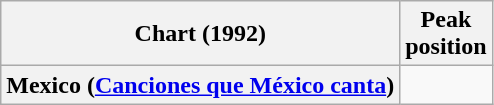<table class="wikitable plainrowheaders" style="text-align:center">
<tr>
<th scope="col">Chart (1992)</th>
<th scope="col">Peak<br>position</th>
</tr>
<tr>
<th scope="row">Mexico (<a href='#'>Canciones que México canta</a>)</th>
<td></td>
</tr>
</table>
